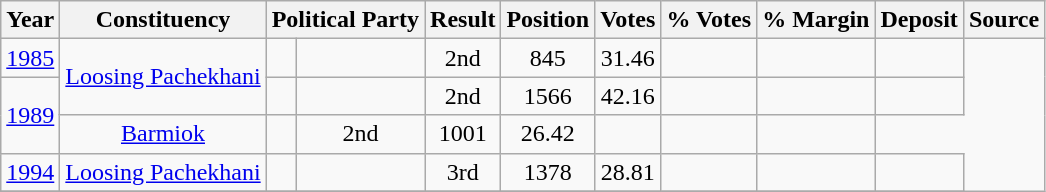<table class="wikitable sortable" style="text-align:center;">
<tr>
<th>Year</th>
<th>Constituency</th>
<th colspan=2>Political Party</th>
<th>Result</th>
<th>Position</th>
<th>Votes</th>
<th>% Votes</th>
<th>% Margin</th>
<th>Deposit</th>
<th>Source</th>
</tr>
<tr>
<td><a href='#'>1985</a></td>
<td rowspan=2><a href='#'>Loosing Pachekhani</a></td>
<td></td>
<td></td>
<td>2nd</td>
<td>845</td>
<td>31.46</td>
<td></td>
<td></td>
<td></td>
</tr>
<tr>
<td rowspan=2><a href='#'>1989</a></td>
<td></td>
<td></td>
<td>2nd</td>
<td>1566</td>
<td>42.16</td>
<td></td>
<td></td>
<td></td>
</tr>
<tr>
<td><a href='#'>Barmiok</a></td>
<td></td>
<td>2nd</td>
<td>1001</td>
<td>26.42</td>
<td></td>
<td></td>
<td></td>
</tr>
<tr>
<td><a href='#'>1994</a></td>
<td><a href='#'>Loosing Pachekhani</a></td>
<td></td>
<td></td>
<td>3rd</td>
<td>1378</td>
<td>28.81</td>
<td></td>
<td></td>
<td></td>
</tr>
<tr>
</tr>
</table>
